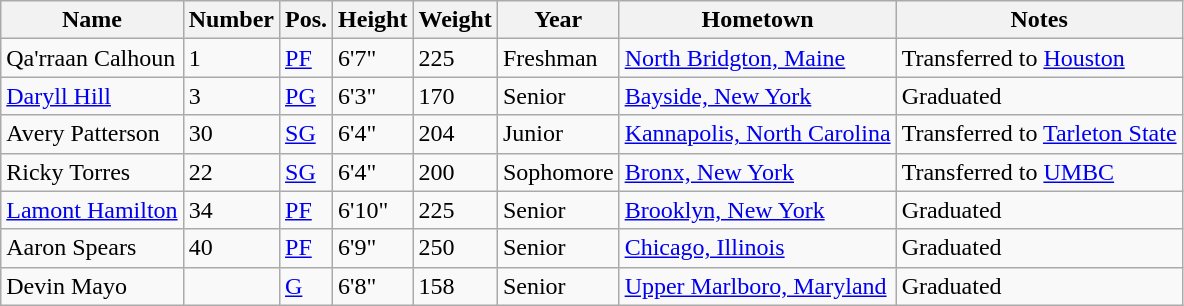<table class="wikitable sortable" border="1">
<tr>
<th>Name</th>
<th>Number</th>
<th>Pos.</th>
<th>Height</th>
<th>Weight</th>
<th>Year</th>
<th>Hometown</th>
<th class="unsortable">Notes</th>
</tr>
<tr>
<td sortname>Qa'rraan Calhoun</td>
<td>1</td>
<td><a href='#'>PF</a></td>
<td>6'7"</td>
<td>225</td>
<td>Freshman</td>
<td><a href='#'>North Bridgton, Maine</a></td>
<td>Transferred to <a href='#'>Houston</a></td>
</tr>
<tr>
<td sortname><a href='#'>Daryll Hill</a></td>
<td>3</td>
<td><a href='#'>PG</a></td>
<td>6'3"</td>
<td>170</td>
<td>Senior</td>
<td><a href='#'>Bayside, New York</a></td>
<td>Graduated</td>
</tr>
<tr>
<td sortname>Avery Patterson</td>
<td>30</td>
<td><a href='#'>SG</a></td>
<td>6'4"</td>
<td>204</td>
<td>Junior</td>
<td><a href='#'>Kannapolis, North Carolina</a></td>
<td>Transferred to <a href='#'>Tarleton State</a></td>
</tr>
<tr>
<td sortname>Ricky Torres</td>
<td>22</td>
<td><a href='#'>SG</a></td>
<td>6'4"</td>
<td>200</td>
<td>Sophomore</td>
<td><a href='#'>Bronx, New York</a></td>
<td>Transferred to <a href='#'>UMBC</a></td>
</tr>
<tr>
<td sortname><a href='#'>Lamont Hamilton</a></td>
<td>34</td>
<td><a href='#'>PF</a></td>
<td>6'10"</td>
<td>225</td>
<td>Senior</td>
<td><a href='#'>Brooklyn, New York</a></td>
<td>Graduated</td>
</tr>
<tr>
<td sortname>Aaron Spears</td>
<td>40</td>
<td><a href='#'>PF</a></td>
<td>6'9"</td>
<td>250</td>
<td>Senior</td>
<td><a href='#'>Chicago, Illinois</a></td>
<td>Graduated</td>
</tr>
<tr>
<td sortname>Devin Mayo</td>
<td></td>
<td><a href='#'>G</a></td>
<td>6'8"</td>
<td>158</td>
<td>Senior</td>
<td><a href='#'>Upper Marlboro, Maryland</a></td>
<td>Graduated</td>
</tr>
</table>
